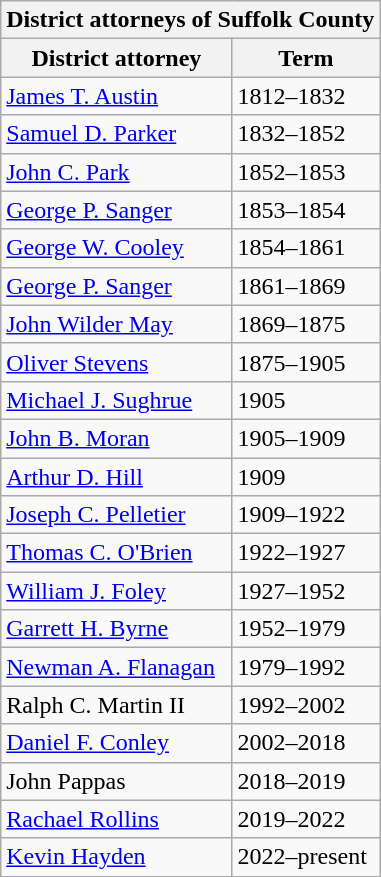<table class="wikitable collapsible collapsed">
<tr>
<th colspan="2">District attorneys of Suffolk County</th>
</tr>
<tr>
<th>District attorney</th>
<th>Term</th>
</tr>
<tr>
<td><a href='#'>James T. Austin</a></td>
<td>1812–1832</td>
</tr>
<tr>
<td><a href='#'>Samuel D. Parker</a></td>
<td>1832–1852</td>
</tr>
<tr>
<td><a href='#'>John C. Park</a></td>
<td>1852–1853</td>
</tr>
<tr>
<td><a href='#'>George P. Sanger</a></td>
<td>1853–1854</td>
</tr>
<tr>
<td><a href='#'>George W. Cooley</a></td>
<td>1854–1861</td>
</tr>
<tr>
<td><a href='#'>George P. Sanger</a></td>
<td>1861–1869</td>
</tr>
<tr>
<td><a href='#'>John Wilder May</a></td>
<td>1869–1875</td>
</tr>
<tr>
<td><a href='#'>Oliver Stevens</a></td>
<td>1875–1905</td>
</tr>
<tr>
<td><a href='#'>Michael J. Sughrue</a></td>
<td>1905</td>
</tr>
<tr>
<td><a href='#'>John B. Moran</a></td>
<td>1905–1909</td>
</tr>
<tr>
<td><a href='#'>Arthur D. Hill</a></td>
<td>1909</td>
</tr>
<tr>
<td><a href='#'>Joseph C. Pelletier</a></td>
<td>1909–1922</td>
</tr>
<tr>
<td><a href='#'>Thomas C. O'Brien</a></td>
<td>1922–1927</td>
</tr>
<tr>
<td><a href='#'>William J. Foley</a></td>
<td>1927–1952</td>
</tr>
<tr>
<td><a href='#'>Garrett H. Byrne</a></td>
<td>1952–1979</td>
</tr>
<tr>
<td><a href='#'>Newman A. Flanagan</a></td>
<td>1979–1992</td>
</tr>
<tr>
<td>Ralph C. Martin II</td>
<td>1992–2002</td>
</tr>
<tr>
<td><a href='#'>Daniel F. Conley</a></td>
<td>2002–2018</td>
</tr>
<tr>
<td>John Pappas</td>
<td>2018–2019</td>
</tr>
<tr>
<td><a href='#'>Rachael Rollins</a></td>
<td>2019–2022</td>
</tr>
<tr>
<td><a href='#'>Kevin Hayden</a></td>
<td>2022–present</td>
</tr>
</table>
